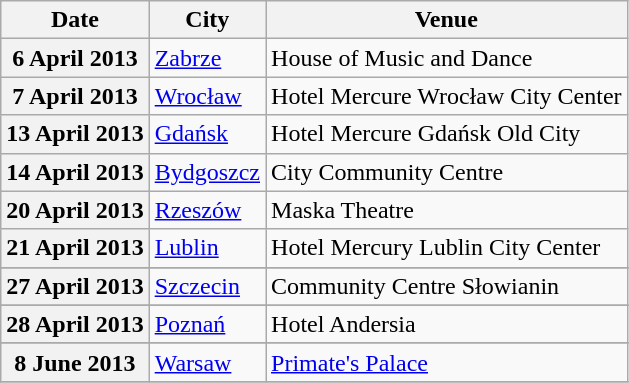<table class="wikitable plainrowheaders">
<tr>
<th>Date</th>
<th>City</th>
<th>Venue</th>
</tr>
<tr>
<th scope="row">6 April 2013</th>
<td><a href='#'>Zabrze</a></td>
<td>House of Music and Dance</td>
</tr>
<tr>
<th scope="row">7 April 2013</th>
<td><a href='#'>Wrocław</a></td>
<td>Hotel Mercure Wrocław City Center</td>
</tr>
<tr>
<th scope="row">13 April 2013</th>
<td><a href='#'>Gdańsk</a></td>
<td>Hotel Mercure Gdańsk Old City</td>
</tr>
<tr>
<th scope="row">14 April 2013</th>
<td><a href='#'>Bydgoszcz</a></td>
<td>City Community Centre</td>
</tr>
<tr>
<th scope="row">20 April 2013</th>
<td><a href='#'>Rzeszów</a></td>
<td>Maska Theatre</td>
</tr>
<tr>
<th scope="row">21 April 2013</th>
<td><a href='#'>Lublin</a></td>
<td>Hotel Mercury Lublin City Center</td>
</tr>
<tr>
</tr>
<tr>
<th scope="row">27 April 2013</th>
<td><a href='#'>Szczecin</a></td>
<td>Community Centre Słowianin</td>
</tr>
<tr>
</tr>
<tr>
<th scope="row">28 April 2013</th>
<td><a href='#'>Poznań</a></td>
<td>Hotel Andersia</td>
</tr>
<tr>
</tr>
<tr>
<th scope="row">8 June 2013</th>
<td><a href='#'>Warsaw</a></td>
<td><a href='#'>Primate's Palace</a></td>
</tr>
<tr>
</tr>
</table>
